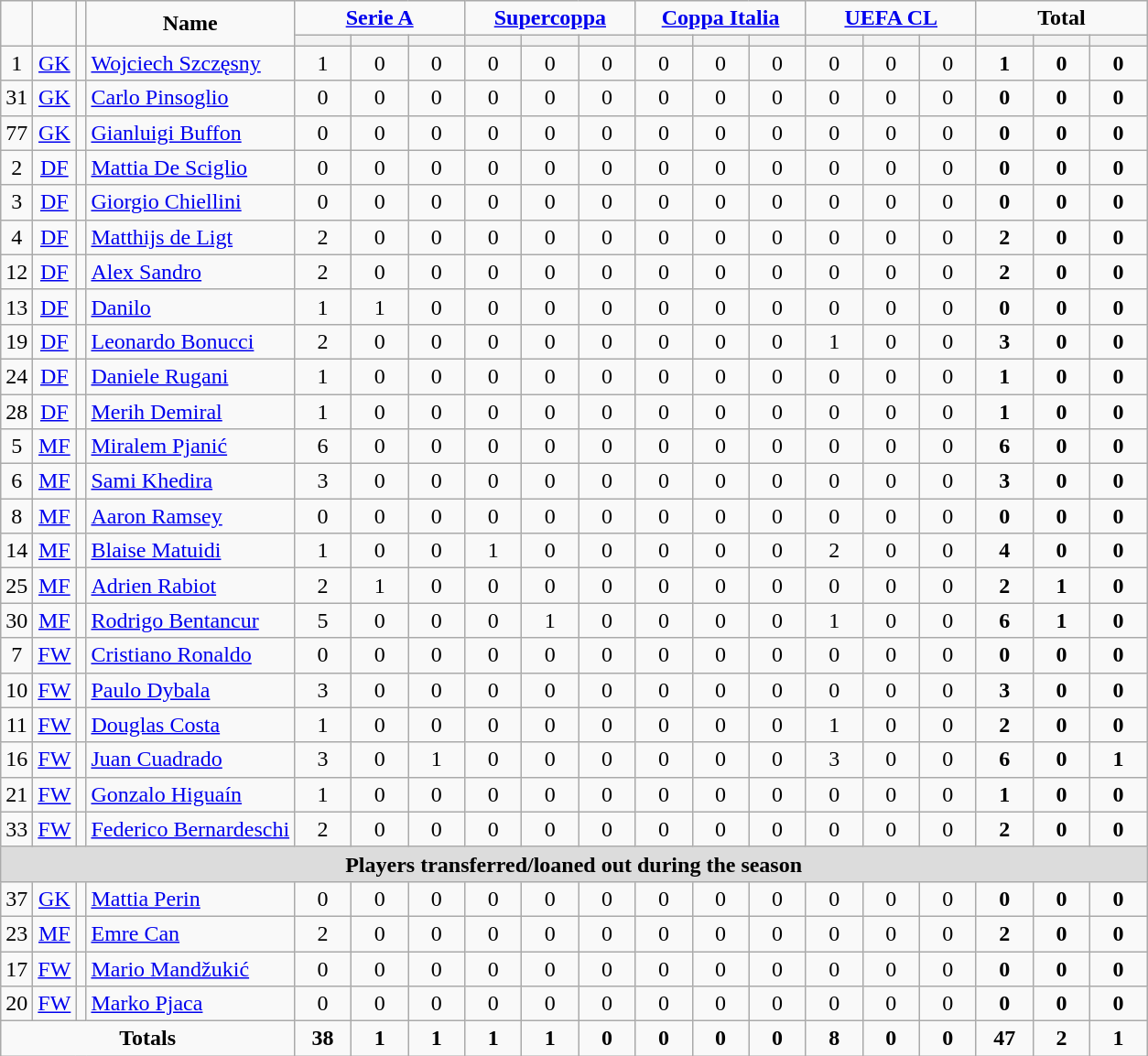<table class="wikitable" style="text-align:center;">
<tr>
<td rowspan="2" !width=15><strong></strong></td>
<td rowspan="2" !width=15><strong></strong></td>
<td rowspan="2" !width=15><strong></strong></td>
<td rowspan="2" !width=120><strong>Name</strong></td>
<td colspan="3"><strong><a href='#'>Serie A</a></strong></td>
<td colspan="3"><strong><a href='#'>Supercoppa</a></strong></td>
<td colspan="3"><strong><a href='#'>Coppa Italia</a></strong></td>
<td colspan="3"><strong><a href='#'>UEFA CL</a></strong></td>
<td colspan="3"><strong>Total</strong></td>
</tr>
<tr>
<th width=34; background:#fe9;"></th>
<th width=34; background:#fe9;"></th>
<th width=34; background:#ff8888;"></th>
<th width=34; background:#fe9;"></th>
<th width=34; background:#fe9;"></th>
<th width=34; background:#ff8888;"></th>
<th width=34; background:#fe9;"></th>
<th width=34; background:#fe9;"></th>
<th width=34; background:#ff8888;"></th>
<th width=34; background:#fe9;"></th>
<th width=34; background:#fe9;"></th>
<th width=34; background:#ff8888;"></th>
<th width=34; background:#fe9;"></th>
<th width=34; background:#fe9;"></th>
<th width=34; background:#ff8888;"></th>
</tr>
<tr>
<td>1</td>
<td><a href='#'>GK</a></td>
<td></td>
<td align=left><a href='#'>Wojciech Szczęsny</a></td>
<td>1</td>
<td>0</td>
<td>0</td>
<td>0</td>
<td>0</td>
<td>0</td>
<td>0</td>
<td>0</td>
<td>0</td>
<td>0</td>
<td>0</td>
<td>0</td>
<td><strong>1</strong></td>
<td><strong>0</strong></td>
<td><strong>0</strong></td>
</tr>
<tr>
<td>31</td>
<td><a href='#'>GK</a></td>
<td></td>
<td align=left><a href='#'>Carlo Pinsoglio</a></td>
<td>0</td>
<td>0</td>
<td>0</td>
<td>0</td>
<td>0</td>
<td>0</td>
<td>0</td>
<td>0</td>
<td>0</td>
<td>0</td>
<td>0</td>
<td>0</td>
<td><strong>0</strong></td>
<td><strong>0</strong></td>
<td><strong>0</strong></td>
</tr>
<tr>
<td>77</td>
<td><a href='#'>GK</a></td>
<td></td>
<td align=left><a href='#'>Gianluigi Buffon</a></td>
<td>0</td>
<td>0</td>
<td>0</td>
<td>0</td>
<td>0</td>
<td>0</td>
<td>0</td>
<td>0</td>
<td>0</td>
<td>0</td>
<td>0</td>
<td>0</td>
<td><strong>0</strong></td>
<td><strong>0</strong></td>
<td><strong>0</strong></td>
</tr>
<tr>
<td>2</td>
<td><a href='#'>DF</a></td>
<td></td>
<td align=left><a href='#'>Mattia De Sciglio</a></td>
<td>0</td>
<td>0</td>
<td>0</td>
<td>0</td>
<td>0</td>
<td>0</td>
<td>0</td>
<td>0</td>
<td>0</td>
<td>0</td>
<td>0</td>
<td>0</td>
<td><strong>0</strong></td>
<td><strong>0</strong></td>
<td><strong>0</strong></td>
</tr>
<tr>
<td>3</td>
<td><a href='#'>DF</a></td>
<td></td>
<td align=left><a href='#'>Giorgio Chiellini</a></td>
<td>0</td>
<td>0</td>
<td>0</td>
<td>0</td>
<td>0</td>
<td>0</td>
<td>0</td>
<td>0</td>
<td>0</td>
<td>0</td>
<td>0</td>
<td>0</td>
<td><strong>0</strong></td>
<td><strong>0</strong></td>
<td><strong>0</strong></td>
</tr>
<tr>
<td>4</td>
<td><a href='#'>DF</a></td>
<td></td>
<td align=left><a href='#'>Matthijs de Ligt</a></td>
<td>2</td>
<td>0</td>
<td>0</td>
<td>0</td>
<td>0</td>
<td>0</td>
<td>0</td>
<td>0</td>
<td>0</td>
<td>0</td>
<td>0</td>
<td>0</td>
<td><strong>2</strong></td>
<td><strong>0</strong></td>
<td><strong>0</strong></td>
</tr>
<tr>
<td>12</td>
<td><a href='#'>DF</a></td>
<td></td>
<td align=left><a href='#'>Alex Sandro</a></td>
<td>2</td>
<td>0</td>
<td>0</td>
<td>0</td>
<td>0</td>
<td>0</td>
<td>0</td>
<td>0</td>
<td>0</td>
<td>0</td>
<td>0</td>
<td>0</td>
<td><strong>2</strong></td>
<td><strong>0</strong></td>
<td><strong>0</strong></td>
</tr>
<tr>
<td>13</td>
<td><a href='#'>DF</a></td>
<td></td>
<td align=left><a href='#'>Danilo</a></td>
<td>1</td>
<td>1</td>
<td>0</td>
<td>0</td>
<td>0</td>
<td>0</td>
<td>0</td>
<td>0</td>
<td>0</td>
<td>0</td>
<td>0</td>
<td>0</td>
<td><strong>0</strong></td>
<td><strong>0</strong></td>
<td><strong>0</strong></td>
</tr>
<tr>
<td>19</td>
<td><a href='#'>DF</a></td>
<td></td>
<td align=left><a href='#'>Leonardo Bonucci</a></td>
<td>2</td>
<td>0</td>
<td>0</td>
<td>0</td>
<td>0</td>
<td>0</td>
<td>0</td>
<td>0</td>
<td>0</td>
<td>1</td>
<td>0</td>
<td>0</td>
<td><strong>3</strong></td>
<td><strong>0</strong></td>
<td><strong>0</strong></td>
</tr>
<tr>
<td>24</td>
<td><a href='#'>DF</a></td>
<td></td>
<td align=left><a href='#'>Daniele Rugani</a></td>
<td>1</td>
<td>0</td>
<td>0</td>
<td>0</td>
<td>0</td>
<td>0</td>
<td>0</td>
<td>0</td>
<td>0</td>
<td>0</td>
<td>0</td>
<td>0</td>
<td><strong>1</strong></td>
<td><strong>0</strong></td>
<td><strong>0</strong></td>
</tr>
<tr>
<td>28</td>
<td><a href='#'>DF</a></td>
<td></td>
<td align=left><a href='#'>Merih Demiral</a></td>
<td>1</td>
<td>0</td>
<td>0</td>
<td>0</td>
<td>0</td>
<td>0</td>
<td>0</td>
<td>0</td>
<td>0</td>
<td>0</td>
<td>0</td>
<td>0</td>
<td><strong>1</strong></td>
<td><strong>0</strong></td>
<td><strong>0</strong></td>
</tr>
<tr>
<td>5</td>
<td><a href='#'>MF</a></td>
<td></td>
<td align=left><a href='#'>Miralem Pjanić</a></td>
<td>6</td>
<td>0</td>
<td>0</td>
<td>0</td>
<td>0</td>
<td>0</td>
<td>0</td>
<td>0</td>
<td>0</td>
<td>0</td>
<td>0</td>
<td>0</td>
<td><strong>6</strong></td>
<td><strong>0</strong></td>
<td><strong>0</strong></td>
</tr>
<tr>
<td>6</td>
<td><a href='#'>MF</a></td>
<td></td>
<td align=left><a href='#'>Sami Khedira</a></td>
<td>3</td>
<td>0</td>
<td>0</td>
<td>0</td>
<td>0</td>
<td>0</td>
<td>0</td>
<td>0</td>
<td>0</td>
<td>0</td>
<td>0</td>
<td>0</td>
<td><strong>3</strong></td>
<td><strong>0</strong></td>
<td><strong>0</strong></td>
</tr>
<tr>
<td>8</td>
<td><a href='#'>MF</a></td>
<td></td>
<td align=left><a href='#'>Aaron Ramsey</a></td>
<td>0</td>
<td>0</td>
<td>0</td>
<td>0</td>
<td>0</td>
<td>0</td>
<td>0</td>
<td>0</td>
<td>0</td>
<td>0</td>
<td>0</td>
<td>0</td>
<td><strong>0</strong></td>
<td><strong>0</strong></td>
<td><strong>0</strong></td>
</tr>
<tr>
<td>14</td>
<td><a href='#'>MF</a></td>
<td></td>
<td align=left><a href='#'>Blaise Matuidi</a></td>
<td>1</td>
<td>0</td>
<td>0</td>
<td>1</td>
<td>0</td>
<td>0</td>
<td>0</td>
<td>0</td>
<td>0</td>
<td>2</td>
<td>0</td>
<td>0</td>
<td><strong>4</strong></td>
<td><strong>0</strong></td>
<td><strong>0</strong></td>
</tr>
<tr>
<td>25</td>
<td><a href='#'>MF</a></td>
<td></td>
<td align=left><a href='#'>Adrien Rabiot</a></td>
<td>2</td>
<td>1</td>
<td>0</td>
<td>0</td>
<td>0</td>
<td>0</td>
<td>0</td>
<td>0</td>
<td>0</td>
<td>0</td>
<td>0</td>
<td>0</td>
<td><strong>2</strong></td>
<td><strong>1</strong></td>
<td><strong>0</strong></td>
</tr>
<tr>
<td>30</td>
<td><a href='#'>MF</a></td>
<td></td>
<td align=left><a href='#'>Rodrigo Bentancur</a></td>
<td>5</td>
<td>0</td>
<td>0</td>
<td>0</td>
<td>1</td>
<td>0</td>
<td>0</td>
<td>0</td>
<td>0</td>
<td>1</td>
<td>0</td>
<td>0</td>
<td><strong>6</strong></td>
<td><strong>1</strong></td>
<td><strong>0</strong></td>
</tr>
<tr>
<td>7</td>
<td><a href='#'>FW</a></td>
<td></td>
<td align=left><a href='#'>Cristiano Ronaldo</a></td>
<td>0</td>
<td>0</td>
<td>0</td>
<td>0</td>
<td>0</td>
<td>0</td>
<td>0</td>
<td>0</td>
<td>0</td>
<td>0</td>
<td>0</td>
<td>0</td>
<td><strong>0</strong></td>
<td><strong>0</strong></td>
<td><strong>0</strong></td>
</tr>
<tr>
<td>10</td>
<td><a href='#'>FW</a></td>
<td></td>
<td align=left><a href='#'>Paulo Dybala</a></td>
<td>3</td>
<td>0</td>
<td>0</td>
<td>0</td>
<td>0</td>
<td>0</td>
<td>0</td>
<td>0</td>
<td>0</td>
<td>0</td>
<td>0</td>
<td>0</td>
<td><strong>3</strong></td>
<td><strong>0</strong></td>
<td><strong>0</strong></td>
</tr>
<tr>
<td>11</td>
<td><a href='#'>FW</a></td>
<td></td>
<td align=left><a href='#'>Douglas Costa</a></td>
<td>1</td>
<td>0</td>
<td>0</td>
<td>0</td>
<td>0</td>
<td>0</td>
<td>0</td>
<td>0</td>
<td>0</td>
<td>1</td>
<td>0</td>
<td>0</td>
<td><strong>2</strong></td>
<td><strong>0</strong></td>
<td><strong>0</strong></td>
</tr>
<tr>
<td>16</td>
<td><a href='#'>FW</a></td>
<td></td>
<td align=left><a href='#'>Juan Cuadrado</a></td>
<td>3</td>
<td>0</td>
<td>1</td>
<td>0</td>
<td>0</td>
<td>0</td>
<td>0</td>
<td>0</td>
<td>0</td>
<td>3</td>
<td>0</td>
<td>0</td>
<td><strong>6</strong></td>
<td><strong>0</strong></td>
<td><strong>1</strong></td>
</tr>
<tr>
<td>21</td>
<td><a href='#'>FW</a></td>
<td></td>
<td align=left><a href='#'>Gonzalo Higuaín</a></td>
<td>1</td>
<td>0</td>
<td>0</td>
<td>0</td>
<td>0</td>
<td>0</td>
<td>0</td>
<td>0</td>
<td>0</td>
<td>0</td>
<td>0</td>
<td>0</td>
<td><strong>1</strong></td>
<td><strong>0</strong></td>
<td><strong>0</strong></td>
</tr>
<tr>
<td>33</td>
<td><a href='#'>FW</a></td>
<td></td>
<td align=left><a href='#'>Federico Bernardeschi</a></td>
<td>2</td>
<td>0</td>
<td>0</td>
<td>0</td>
<td>0</td>
<td>0</td>
<td>0</td>
<td>0</td>
<td>0</td>
<td>0</td>
<td>0</td>
<td>0</td>
<td><strong>2</strong></td>
<td><strong>0</strong></td>
<td><strong>0</strong></td>
</tr>
<tr>
<th colspan="19" style="background:#dcdcdc; text-align:center">Players transferred/loaned out during the season</th>
</tr>
<tr>
<td>37</td>
<td><a href='#'>GK</a></td>
<td></td>
<td align=left><a href='#'>Mattia Perin</a></td>
<td>0</td>
<td>0</td>
<td>0</td>
<td>0</td>
<td>0</td>
<td>0</td>
<td>0</td>
<td>0</td>
<td>0</td>
<td>0</td>
<td>0</td>
<td>0</td>
<td><strong>0</strong></td>
<td><strong>0</strong></td>
<td><strong>0</strong></td>
</tr>
<tr>
<td>23</td>
<td><a href='#'>MF</a></td>
<td></td>
<td align=left><a href='#'>Emre Can</a></td>
<td>2</td>
<td>0</td>
<td>0</td>
<td>0</td>
<td>0</td>
<td>0</td>
<td>0</td>
<td>0</td>
<td>0</td>
<td>0</td>
<td>0</td>
<td>0</td>
<td><strong>2</strong></td>
<td><strong>0</strong></td>
<td><strong>0</strong></td>
</tr>
<tr>
<td>17</td>
<td><a href='#'>FW</a></td>
<td></td>
<td align=left><a href='#'>Mario Mandžukić</a></td>
<td>0</td>
<td>0</td>
<td>0</td>
<td>0</td>
<td>0</td>
<td>0</td>
<td>0</td>
<td>0</td>
<td>0</td>
<td>0</td>
<td>0</td>
<td>0</td>
<td><strong>0</strong></td>
<td><strong>0</strong></td>
<td><strong>0</strong></td>
</tr>
<tr>
<td>20</td>
<td><a href='#'>FW</a></td>
<td></td>
<td align=left><a href='#'>Marko Pjaca</a></td>
<td>0</td>
<td>0</td>
<td>0</td>
<td>0</td>
<td>0</td>
<td>0</td>
<td>0</td>
<td>0</td>
<td>0</td>
<td>0</td>
<td>0</td>
<td>0</td>
<td><strong>0</strong></td>
<td><strong>0</strong></td>
<td><strong>0</strong></td>
</tr>
<tr>
<td colspan=4><strong>Totals</strong></td>
<td><strong>38</strong></td>
<td><strong>1</strong></td>
<td><strong>1</strong></td>
<td><strong>1</strong></td>
<td><strong>1</strong></td>
<td><strong>0</strong></td>
<td><strong>0</strong></td>
<td><strong>0</strong></td>
<td><strong>0</strong></td>
<td><strong>8</strong></td>
<td><strong>0</strong></td>
<td><strong>0</strong></td>
<td><strong>47</strong></td>
<td><strong>2</strong></td>
<td><strong>1</strong></td>
</tr>
</table>
